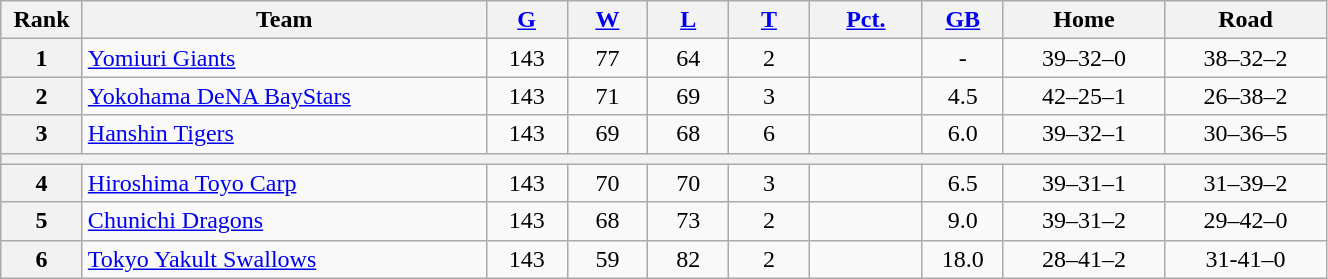<table class="wikitable plainrowheaders" width="70%" style="text-align:center;">
<tr>
<th scope="col" width="5%">Rank</th>
<th scope="col" width="25%">Team</th>
<th scope="col" width="5%"><a href='#'>G</a></th>
<th scope="col" width="5%"><a href='#'>W</a></th>
<th scope="col" width="5%"><a href='#'>L</a></th>
<th scope="col" width="5%"><a href='#'>T</a></th>
<th scope="col" width="7%"><a href='#'>Pct.</a></th>
<th scope="col" width="5%"><a href='#'>GB</a></th>
<th scope="col" width="10%">Home</th>
<th scope="col" width="10%">Road</th>
</tr>
<tr>
<th>1</th>
<td style="text-align:left;"><a href='#'>Yomiuri Giants</a></td>
<td>143</td>
<td>77</td>
<td>64</td>
<td>2</td>
<td></td>
<td>-</td>
<td>39–32–0</td>
<td>38–32–2</td>
</tr>
<tr>
<th>2</th>
<td style="text-align:left;"><a href='#'>Yokohama DeNA BayStars</a></td>
<td>143</td>
<td>71</td>
<td>69</td>
<td>3</td>
<td></td>
<td>4.5</td>
<td>42–25–1</td>
<td>26–38–2</td>
</tr>
<tr>
<th>3</th>
<td style="text-align:left;"><a href='#'>Hanshin Tigers</a></td>
<td>143</td>
<td>69</td>
<td>68</td>
<td>6</td>
<td></td>
<td>6.0</td>
<td>39–32–1</td>
<td>30–36–5</td>
</tr>
<tr>
<th colspan="10"></th>
</tr>
<tr>
<th>4</th>
<td style="text-align:left;"><a href='#'>Hiroshima Toyo Carp</a></td>
<td>143</td>
<td>70</td>
<td>70</td>
<td>3</td>
<td></td>
<td>6.5</td>
<td>39–31–1</td>
<td>31–39–2</td>
</tr>
<tr>
<th>5</th>
<td style="text-align:left;"><a href='#'>Chunichi Dragons</a></td>
<td>143</td>
<td>68</td>
<td>73</td>
<td>2</td>
<td></td>
<td>9.0</td>
<td>39–31–2</td>
<td>29–42–0</td>
</tr>
<tr>
<th>6</th>
<td style="text-align:left;"><a href='#'>Tokyo Yakult Swallows</a></td>
<td>143</td>
<td>59</td>
<td>82</td>
<td>2</td>
<td></td>
<td>18.0</td>
<td>28–41–2</td>
<td>31-41–0</td>
</tr>
</table>
